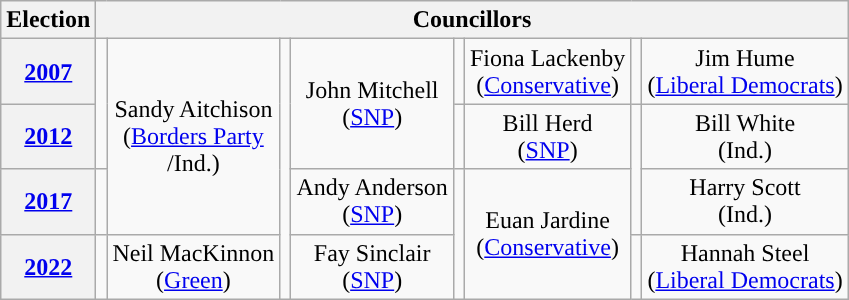<table class="wikitable" style="text-align:center">
<tr>
<th>Election</th>
<th colspan=8>Councillors</th>
</tr>
<tr>
<th><a href='#'>2007</a></th>
<td rowspan=2; style="background-color: "></td>
<td rowspan=3>Sandy Aitchison<br>(<a href='#'>Borders Party</a><br>/Ind.)</td>
<td rowspan=4; style="background-color: "></td>
<td rowspan=2>John Mitchell<br>(<a href='#'>SNP</a>)</td>
<td rowspan=1; style="background-color: "></td>
<td rowspan=1>Fiona Lackenby<br>(<a href='#'>Conservative</a>)</td>
<td rowspan=1; style="background-color: "></td>
<td rowspan=1>Jim Hume<br>(<a href='#'>Liberal Democrats</a>)</td>
</tr>
<tr>
<th><a href='#'>2012</a></th>
<td rowspan=1; style="background-color: "></td>
<td rowspan=1>Bill Herd<br>(<a href='#'>SNP</a>)</td>
<td rowspan=2; style="background-color: "></td>
<td rowspan=1>Bill White<br>(Ind.)</td>
</tr>
<tr>
<th><a href='#'>2017</a></th>
<td rowspan=1; style="background-color: "></td>
<td rowspan=1>Andy Anderson<br>(<a href='#'>SNP</a>)</td>
<td rowspan=2; style="background-color: "></td>
<td rowspan=2>Euan Jardine<br>(<a href='#'>Conservative</a>)</td>
<td rowspan=1>Harry Scott<br>(Ind.)</td>
</tr>
<tr>
<th><a href='#'>2022</a></th>
<td rowspan=1; style="background-color: "></td>
<td rowspan=1>Neil MacKinnon<br>(<a href='#'>Green</a>)</td>
<td rowspan=1>Fay Sinclair<br>(<a href='#'>SNP</a>)</td>
<td rowspan=1; style="background-color: "></td>
<td rowspan=1>Hannah Steel<br>(<a href='#'>Liberal Democrats</a>)</td>
</tr>
</table>
